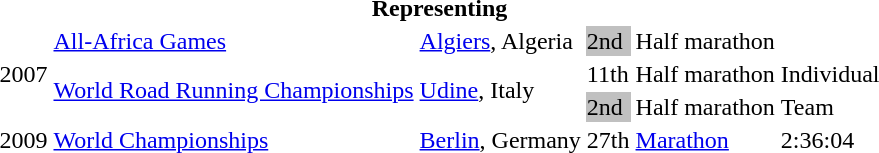<table>
<tr>
<th colspan="6">Representing </th>
</tr>
<tr>
<td rowspan=3>2007</td>
<td><a href='#'>All-Africa Games</a></td>
<td><a href='#'>Algiers</a>, Algeria</td>
<td bgcolor=silver>2nd</td>
<td>Half marathon</td>
<td></td>
</tr>
<tr>
<td rowspan=2><a href='#'>World Road Running Championships</a></td>
<td rowspan=2><a href='#'>Udine</a>, Italy</td>
<td>11th</td>
<td>Half marathon</td>
<td>Individual</td>
</tr>
<tr>
<td bgcolor=silver>2nd</td>
<td>Half marathon</td>
<td>Team</td>
</tr>
<tr>
<td>2009</td>
<td><a href='#'>World Championships</a></td>
<td><a href='#'>Berlin</a>, Germany</td>
<td>27th</td>
<td><a href='#'>Marathon</a></td>
<td>2:36:04</td>
</tr>
<tr>
</tr>
</table>
